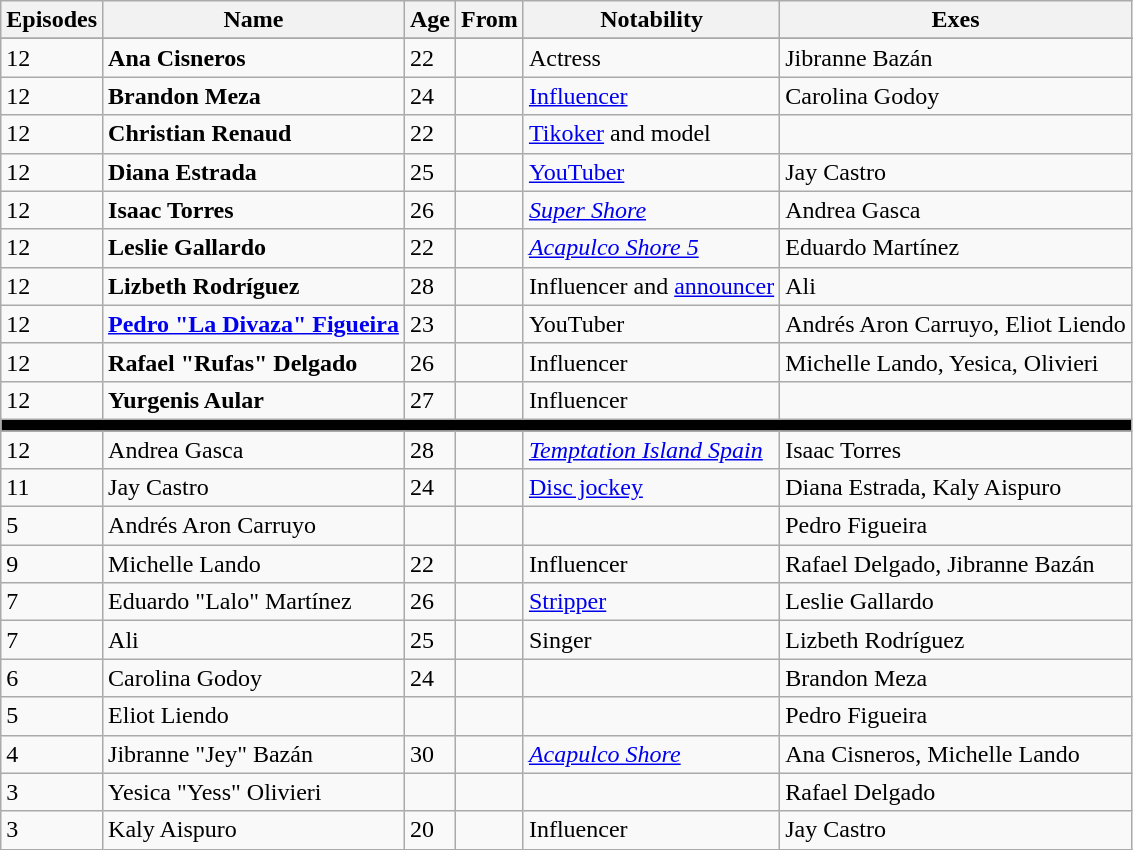<table class="wikitable sortable">
<tr>
<th>Episodes</th>
<th>Name</th>
<th>Age</th>
<th>From</th>
<th>Notability</th>
<th>Exes</th>
</tr>
<tr>
</tr>
<tr>
<td>12</td>
<td><strong>Ana Cisneros</strong></td>
<td>22</td>
<td></td>
<td>Actress</td>
<td>Jibranne Bazán</td>
</tr>
<tr>
<td>12</td>
<td><strong>Brandon Meza</strong></td>
<td>24</td>
<td></td>
<td><a href='#'>Influencer</a></td>
<td>Carolina Godoy</td>
</tr>
<tr>
<td>12</td>
<td><strong>Christian Renaud</strong></td>
<td>22</td>
<td></td>
<td><a href='#'>Tikoker</a> and model</td>
<td></td>
</tr>
<tr>
<td>12</td>
<td><strong>Diana Estrada</strong></td>
<td>25</td>
<td></td>
<td><a href='#'>YouTuber</a></td>
<td>Jay Castro</td>
</tr>
<tr>
<td>12</td>
<td><strong>Isaac Torres</strong></td>
<td>26</td>
<td></td>
<td><em><a href='#'>Super Shore</a></em></td>
<td>Andrea Gasca</td>
</tr>
<tr>
<td>12</td>
<td><strong>Leslie Gallardo</strong></td>
<td>22</td>
<td></td>
<td><em><a href='#'>Acapulco Shore 5</a></em></td>
<td>Eduardo Martínez</td>
</tr>
<tr>
<td>12</td>
<td><strong>Lizbeth Rodríguez</strong></td>
<td>28</td>
<td></td>
<td>Influencer and <a href='#'>announcer</a></td>
<td>Ali</td>
</tr>
<tr>
<td>12</td>
<td><strong><a href='#'>Pedro "La Divaza" Figueira</a></strong></td>
<td>23</td>
<td></td>
<td>YouTuber</td>
<td>Andrés Aron Carruyo, Eliot Liendo</td>
</tr>
<tr>
<td>12</td>
<td><strong>Rafael "Rufas" Delgado</strong></td>
<td>26</td>
<td></td>
<td>Influencer</td>
<td>Michelle Lando, Yesica, Olivieri</td>
</tr>
<tr>
<td>12</td>
<td><strong>Yurgenis Aular</strong></td>
<td>27</td>
<td></td>
<td>Influencer</td>
<td></td>
</tr>
<tr>
<th colspan="6" style="background:#000000;"></th>
</tr>
<tr>
<td>12</td>
<td>Andrea Gasca</td>
<td>28</td>
<td></td>
<td><em><a href='#'>Temptation Island Spain</a></em></td>
<td>Isaac Torres</td>
</tr>
<tr>
<td>11</td>
<td>Jay Castro</td>
<td>24</td>
<td></td>
<td><a href='#'>Disc jockey</a></td>
<td>Diana Estrada, Kaly Aispuro</td>
</tr>
<tr>
<td>5</td>
<td>Andrés Aron Carruyo</td>
<td></td>
<td></td>
<td></td>
<td>Pedro Figueira</td>
</tr>
<tr>
<td>9</td>
<td>Michelle Lando</td>
<td>22</td>
<td></td>
<td>Influencer</td>
<td>Rafael Delgado, Jibranne Bazán</td>
</tr>
<tr>
<td>7</td>
<td>Eduardo "Lalo" Martínez</td>
<td>26</td>
<td></td>
<td><a href='#'>Stripper</a></td>
<td>Leslie Gallardo</td>
</tr>
<tr>
<td>7</td>
<td>Ali</td>
<td>25</td>
<td></td>
<td>Singer</td>
<td>Lizbeth Rodríguez</td>
</tr>
<tr>
<td>6</td>
<td>Carolina Godoy</td>
<td>24</td>
<td></td>
<td></td>
<td>Brandon Meza</td>
</tr>
<tr>
<td>5</td>
<td>Eliot Liendo</td>
<td></td>
<td></td>
<td></td>
<td>Pedro Figueira</td>
</tr>
<tr>
<td>4</td>
<td>Jibranne "Jey" Bazán</td>
<td>30</td>
<td></td>
<td><em><a href='#'>Acapulco Shore</a></em></td>
<td>Ana Cisneros, Michelle Lando</td>
</tr>
<tr>
<td>3</td>
<td>Yesica "Yess" Olivieri</td>
<td></td>
<td></td>
<td></td>
<td>Rafael Delgado</td>
</tr>
<tr>
<td>3</td>
<td>Kaly Aispuro</td>
<td>20</td>
<td></td>
<td>Influencer</td>
<td>Jay Castro</td>
</tr>
</table>
